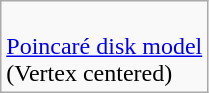<table class=wikitable>
<tr>
<td><br><a href='#'>Poincaré disk model</a><br>(Vertex centered)<br></td>
</tr>
</table>
